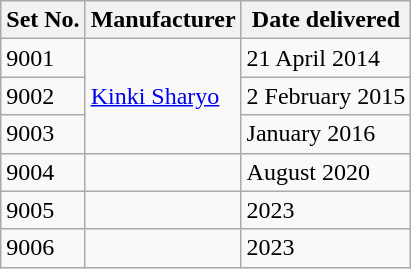<table class="wikitable">
<tr>
<th>Set No.</th>
<th>Manufacturer</th>
<th>Date delivered</th>
</tr>
<tr>
<td>9001</td>
<td rowspan="3"><a href='#'>Kinki Sharyo</a></td>
<td>21 April 2014</td>
</tr>
<tr>
<td>9002</td>
<td>2 February 2015</td>
</tr>
<tr>
<td>9003</td>
<td>January 2016</td>
</tr>
<tr>
<td>9004</td>
<td></td>
<td>August 2020</td>
</tr>
<tr>
<td>9005</td>
<td></td>
<td>2023</td>
</tr>
<tr>
<td>9006</td>
<td></td>
<td>2023</td>
</tr>
</table>
